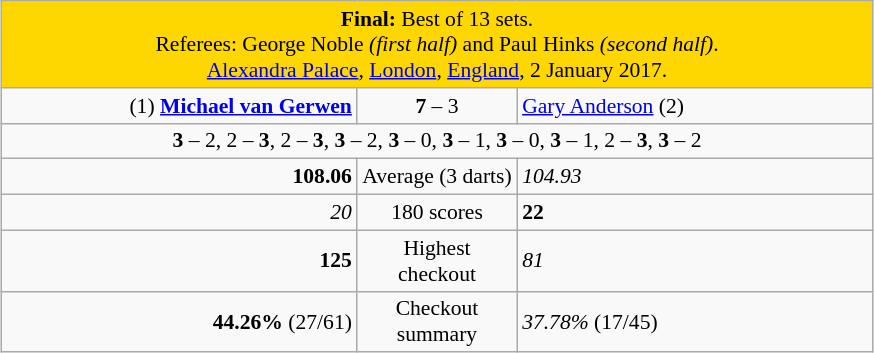<table class="wikitable" style="font-size: 90%; margin: 1em auto 1em auto;">
<tr>
<td colspan="3" align="center" bgcolor="#ffd700"><strong>Final:</strong> Best of 13 sets. <br> Referees:  George Noble <em>(first half)</em> and  Paul Hinks <em>(second half)</em>.<br><a href='#'>Alexandra Palace</a>, <a href='#'>London</a>, <a href='#'>England</a>, 2 January 2017.</td>
</tr>
<tr>
<td width="230" align="right">(1) <strong><a href='#'>Michael van Gerwen</a></strong> </td>
<td width="100" align="center"><strong>7</strong> – 3</td>
<td width="230"> <a href='#'>Gary Anderson</a> (2)</td>
</tr>
<tr>
<td colspan="3" align="center" style="font-size: 100%"><strong>3</strong> – 2, 2 – <strong>3</strong>, 2 – <strong>3</strong>, <strong>3</strong> – 2, <strong>3</strong> – 0, <strong>3</strong> – 1, <strong>3</strong> – 0, <strong>3</strong> – 1, 2 – <strong>3</strong>, <strong>3</strong> – 2</td>
</tr>
<tr>
<td align="right"><strong>108.06</strong></td>
<td align="center">Average (3 darts)</td>
<td><em>104.93</em></td>
</tr>
<tr>
<td align="right"><em>20</em></td>
<td align="center">180 scores</td>
<td><strong>22</strong></td>
</tr>
<tr>
<td align="right"><strong>125</strong></td>
<td align="center">Highest checkout</td>
<td><em>81</em></td>
</tr>
<tr>
<td align="right"><strong>44.26%</strong> (27/61)</td>
<td align="center">Checkout summary</td>
<td><em>37.78%</em> (17/45)</td>
</tr>
</table>
